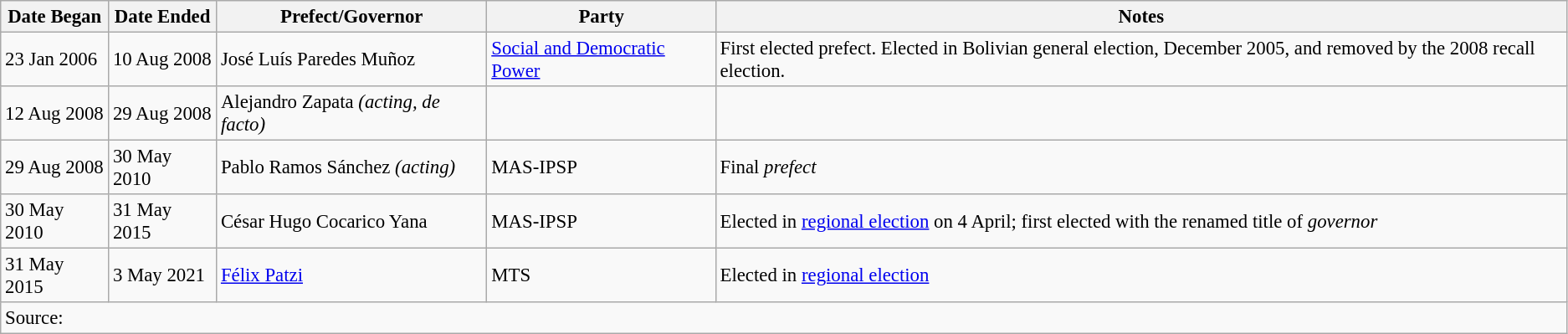<table class="wikitable" style="font-size: 95%">
<tr>
<th>Date Began</th>
<th>Date Ended</th>
<th>Prefect/Governor</th>
<th>Party</th>
<th>Notes</th>
</tr>
<tr>
<td>23 Jan 2006</td>
<td>10 Aug 2008</td>
<td>José Luís Paredes Muñoz</td>
<td><a href='#'>Social and Democratic Power</a></td>
<td>First elected prefect. Elected in Bolivian general election, December 2005, and removed by the 2008 recall election.</td>
</tr>
<tr>
<td>12 Aug 2008</td>
<td>29 Aug 2008</td>
<td>Alejandro Zapata <em>(acting, de facto)</em></td>
<td></td>
<td></td>
</tr>
<tr>
<td>29 Aug 2008</td>
<td>30 May 2010</td>
<td>Pablo Ramos Sánchez <em>(acting)</em></td>
<td>MAS-IPSP</td>
<td>Final <em>prefect</em></td>
</tr>
<tr>
<td>30 May 2010</td>
<td>31 May 2015</td>
<td>César Hugo Cocarico Yana</td>
<td>MAS-IPSP</td>
<td>Elected in <a href='#'>regional election</a> on 4 April; first elected with the renamed title of <em>governor</em></td>
</tr>
<tr>
<td>31 May 2015</td>
<td>3 May 2021</td>
<td><a href='#'>Félix Patzi</a></td>
<td>MTS</td>
<td>Elected in <a href='#'>regional election</a></td>
</tr>
<tr>
<td colspan="5">Source: </td>
</tr>
</table>
